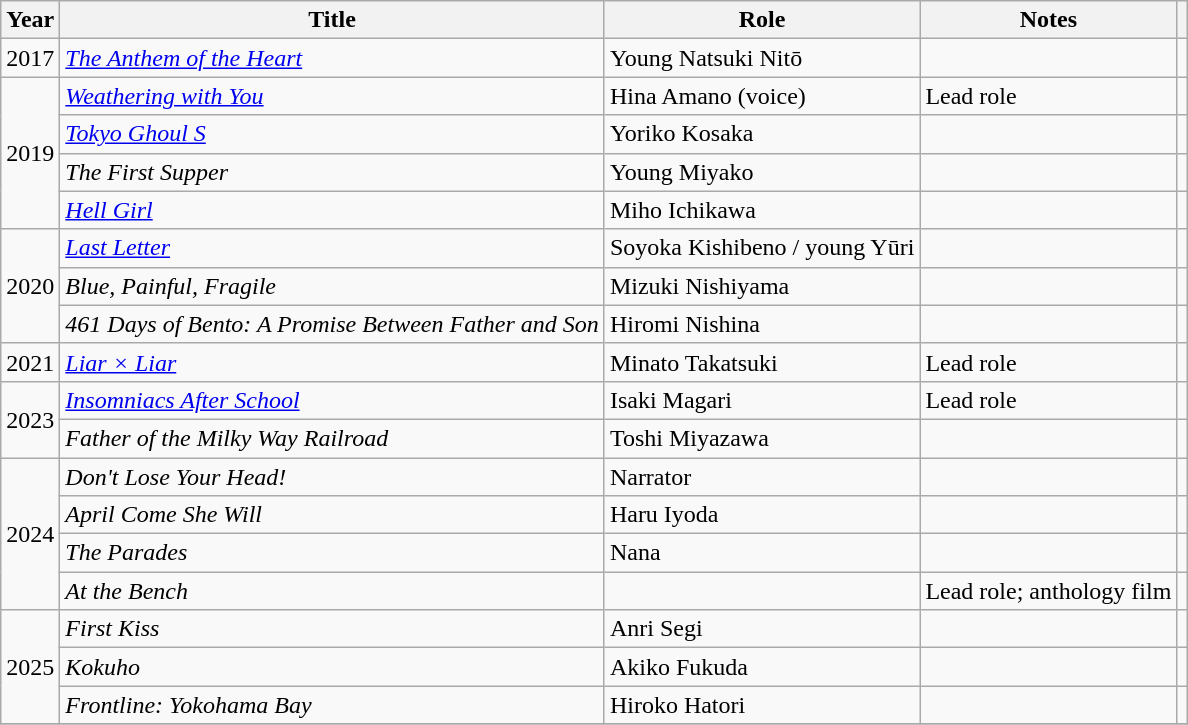<table class="wikitable sortable">
<tr>
<th>Year</th>
<th>Title</th>
<th>Role</th>
<th class="unsortable">Notes</th>
<th class = "unsortable"></th>
</tr>
<tr>
<td>2017</td>
<td><em><a href='#'>The Anthem of the Heart</a></em></td>
<td>Young Natsuki Nitō</td>
<td></td>
<td></td>
</tr>
<tr>
<td rowspan=4>2019</td>
<td><em><a href='#'>Weathering with You</a></em></td>
<td>Hina Amano (voice)</td>
<td>Lead role</td>
<td></td>
</tr>
<tr>
<td><em><a href='#'>Tokyo Ghoul S</a></em></td>
<td>Yoriko Kosaka</td>
<td></td>
<td></td>
</tr>
<tr>
<td><em>The First Supper</em></td>
<td>Young Miyako</td>
<td></td>
<td></td>
</tr>
<tr>
<td><em><a href='#'>Hell Girl</a></em></td>
<td>Miho Ichikawa</td>
<td></td>
<td></td>
</tr>
<tr>
<td rowspan=3>2020</td>
<td><em><a href='#'>Last Letter</a></em></td>
<td>Soyoka Kishibeno / young Yūri</td>
<td></td>
<td></td>
</tr>
<tr>
<td><em>Blue, Painful, Fragile</em></td>
<td>Mizuki Nishiyama</td>
<td></td>
<td></td>
</tr>
<tr>
<td><em>461 Days of Bento: A Promise Between Father and Son</em></td>
<td>Hiromi Nishina</td>
<td></td>
<td></td>
</tr>
<tr>
<td rowspan=1>2021</td>
<td><em><a href='#'>Liar × Liar</a></em></td>
<td>Minato Takatsuki</td>
<td>Lead role</td>
<td></td>
</tr>
<tr>
<td rowspan=2>2023</td>
<td><em><a href='#'>Insomniacs After School</a></em></td>
<td>Isaki Magari</td>
<td>Lead role</td>
<td></td>
</tr>
<tr>
<td><em>Father of the Milky Way Railroad</em></td>
<td>Toshi Miyazawa</td>
<td></td>
<td></td>
</tr>
<tr>
<td rowspan=4>2024</td>
<td><em>Don't Lose Your Head!</em></td>
<td>Narrator</td>
<td></td>
<td></td>
</tr>
<tr>
<td><em>April Come She Will</em></td>
<td>Haru Iyoda</td>
<td></td>
<td></td>
</tr>
<tr>
<td><em>The Parades</em></td>
<td>Nana</td>
<td></td>
<td></td>
</tr>
<tr>
<td><em>At the Bench</em></td>
<td></td>
<td>Lead role; anthology film</td>
<td></td>
</tr>
<tr>
<td rowspan=3>2025</td>
<td><em>First Kiss</em></td>
<td>Anri Segi</td>
<td></td>
<td></td>
</tr>
<tr>
<td><em>Kokuho</em></td>
<td>Akiko Fukuda</td>
<td></td>
<td></td>
</tr>
<tr>
<td><em>Frontline: Yokohama Bay</em></td>
<td>Hiroko Hatori</td>
<td></td>
<td></td>
</tr>
<tr>
</tr>
</table>
